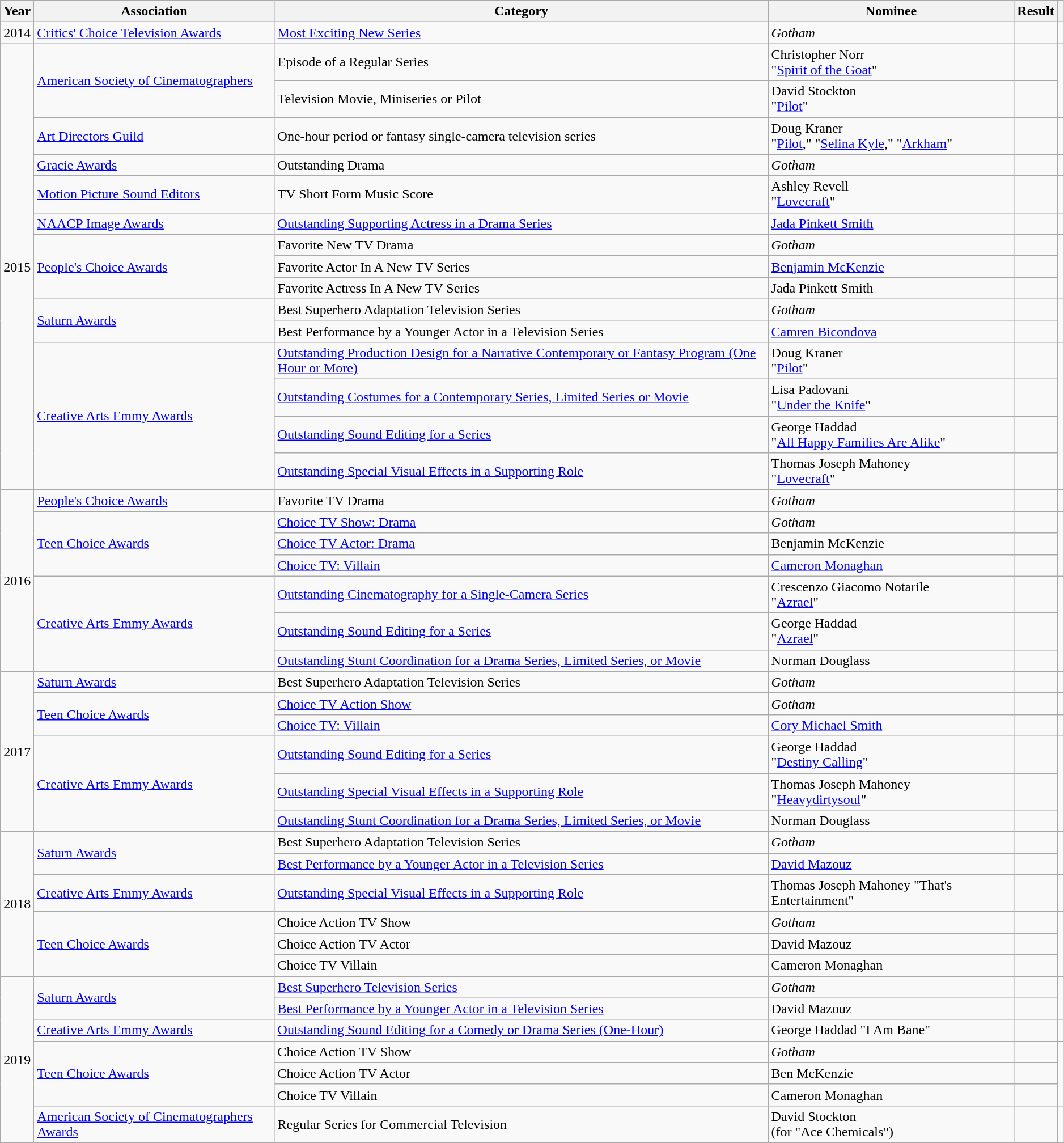<table class="wikitable sortable" style="width: 99%;">
<tr>
<th>Year</th>
<th>Association</th>
<th>Category</th>
<th>Nominee</th>
<th>Result</th>
<th class="unsortable"></th>
</tr>
<tr>
<td style="text-align:center;">2014</td>
<td><a href='#'>Critics' Choice Television Awards</a></td>
<td><a href='#'>Most Exciting New Series</a></td>
<td><em>Gotham</em></td>
<td></td>
<td style="text-align:center;"></td>
</tr>
<tr>
<td rowspan="15" style="text-align:center;">2015</td>
<td rowspan="2"><a href='#'>American Society of Cinematographers</a></td>
<td>Episode of a Regular Series</td>
<td>Christopher Norr<br>"<a href='#'>Spirit of the Goat</a>"</td>
<td></td>
<td rowspan="2" style="text-align:center;"><br></td>
</tr>
<tr>
<td>Television Movie, Miniseries or Pilot</td>
<td>David Stockton<br>"<a href='#'>Pilot</a>"</td>
<td></td>
</tr>
<tr>
<td><a href='#'>Art Directors Guild</a></td>
<td>One-hour period or fantasy single-camera television series</td>
<td>Doug Kraner<br>"<a href='#'>Pilot</a>," "<a href='#'>Selina Kyle</a>," "<a href='#'>Arkham</a>"</td>
<td></td>
<td style="text-align:center;"><br></td>
</tr>
<tr>
<td><a href='#'>Gracie Awards</a></td>
<td>Outstanding Drama</td>
<td><em>Gotham</em></td>
<td></td>
<td style="text-align:center;"></td>
</tr>
<tr>
<td><a href='#'>Motion Picture Sound Editors</a></td>
<td>TV Short Form Music Score</td>
<td>Ashley Revell<br>"<a href='#'>Lovecraft</a>"</td>
<td></td>
<td style="text-align:center;"><br></td>
</tr>
<tr>
<td><a href='#'>NAACP Image Awards</a></td>
<td><a href='#'>Outstanding Supporting Actress in a Drama Series</a></td>
<td><a href='#'>Jada Pinkett Smith</a></td>
<td></td>
<td style="text-align:center;"></td>
</tr>
<tr>
<td rowspan="3"><a href='#'>People's Choice Awards</a></td>
<td>Favorite New TV Drama</td>
<td><em>Gotham</em></td>
<td></td>
<td rowspan="3" style="text-align:center;"><br></td>
</tr>
<tr>
<td>Favorite Actor In A New TV Series</td>
<td><a href='#'>Benjamin McKenzie</a></td>
<td></td>
</tr>
<tr>
<td>Favorite Actress In A New TV Series</td>
<td>Jada Pinkett Smith</td>
<td></td>
</tr>
<tr>
<td rowspan="2"><a href='#'>Saturn Awards</a></td>
<td>Best Superhero Adaptation Television Series</td>
<td><em>Gotham</em></td>
<td></td>
<td rowspan="2" style="text-align:center;"></td>
</tr>
<tr>
<td>Best Performance by a Younger Actor in a Television Series</td>
<td><a href='#'>Camren Bicondova</a></td>
<td></td>
</tr>
<tr>
<td rowspan="4"><a href='#'>Creative Arts Emmy Awards</a></td>
<td><a href='#'>Outstanding Production Design for a Narrative Contemporary or Fantasy Program (One Hour or More)</a></td>
<td>Doug Kraner<br>"<a href='#'>Pilot</a>"</td>
<td></td>
<td rowspan="4" style="text-align:center;"></td>
</tr>
<tr>
<td><a href='#'>Outstanding Costumes for a Contemporary Series, Limited Series or Movie</a></td>
<td>Lisa Padovani<br>"<a href='#'>Under the Knife</a>"</td>
<td></td>
</tr>
<tr>
<td><a href='#'>Outstanding Sound Editing for a Series</a></td>
<td>George Haddad<br>"<a href='#'>All Happy Families Are Alike</a>"</td>
<td></td>
</tr>
<tr>
<td><a href='#'>Outstanding Special Visual Effects in a Supporting Role</a></td>
<td>Thomas Joseph Mahoney<br>"<a href='#'>Lovecraft</a>"</td>
<td></td>
</tr>
<tr>
<td rowspan="7" style="text-align:center;">2016</td>
<td><a href='#'>People's Choice Awards</a></td>
<td>Favorite TV Drama</td>
<td><em>Gotham</em></td>
<td></td>
<td style="text-align:center;"></td>
</tr>
<tr>
<td rowspan="3"><a href='#'>Teen Choice Awards</a></td>
<td><a href='#'>Choice TV Show: Drama</a></td>
<td><em>Gotham</em></td>
<td></td>
<td rowspan="3" style="text-align:center;"><br></td>
</tr>
<tr>
<td><a href='#'>Choice TV Actor: Drama</a></td>
<td>Benjamin McKenzie</td>
<td></td>
</tr>
<tr>
<td><a href='#'>Choice TV: Villain</a></td>
<td><a href='#'>Cameron Monaghan</a></td>
<td></td>
</tr>
<tr>
<td rowspan="3"><a href='#'>Creative Arts Emmy Awards</a></td>
<td><a href='#'>Outstanding Cinematography for a Single-Camera Series</a></td>
<td>Crescenzo Giacomo Notarile<br>"<a href='#'>Azrael</a>"</td>
<td></td>
<td rowspan="3" style="text-align:center;"></td>
</tr>
<tr>
<td><a href='#'>Outstanding Sound Editing for a Series</a></td>
<td>George Haddad<br>"<a href='#'>Azrael</a>"</td>
<td></td>
</tr>
<tr>
<td><a href='#'>Outstanding Stunt Coordination for a Drama Series, Limited Series, or Movie</a></td>
<td>Norman Douglass</td>
<td></td>
</tr>
<tr>
<td rowspan="6" style="text-align:center;">2017</td>
<td><a href='#'>Saturn Awards</a></td>
<td>Best Superhero Adaptation Television Series</td>
<td><em>Gotham</em></td>
<td></td>
<td style="text-align:center;"></td>
</tr>
<tr>
<td rowspan="2"><a href='#'>Teen Choice Awards</a></td>
<td><a href='#'>Choice TV Action Show</a></td>
<td><em>Gotham</em></td>
<td></td>
<td style="text-align:center;"></td>
</tr>
<tr>
<td><a href='#'>Choice TV: Villain</a></td>
<td><a href='#'>Cory Michael Smith</a></td>
<td></td>
<td style="text-align:center;"></td>
</tr>
<tr>
<td rowspan="3"><a href='#'>Creative Arts Emmy Awards</a></td>
<td><a href='#'>Outstanding Sound Editing for a Series</a></td>
<td>George Haddad<br>"<a href='#'>Destiny Calling</a>"</td>
<td></td>
<td rowspan="3" style="text-align:center;"></td>
</tr>
<tr>
<td><a href='#'>Outstanding Special Visual Effects in a Supporting Role</a></td>
<td>Thomas Joseph Mahoney<br>"<a href='#'>Heavydirtysoul</a>"</td>
<td></td>
</tr>
<tr>
<td><a href='#'>Outstanding Stunt Coordination for a Drama Series, Limited Series, or Movie</a></td>
<td>Norman Douglass</td>
<td></td>
</tr>
<tr>
<td rowspan="6" style="text-align:center;">2018</td>
<td rowspan="2"><a href='#'>Saturn Awards</a></td>
<td>Best Superhero Adaptation Television Series</td>
<td><em>Gotham</em></td>
<td></td>
<td rowspan="2" style="text-align:center;"></td>
</tr>
<tr>
<td><a href='#'>Best Performance by a Younger Actor in a Television Series</a></td>
<td><a href='#'>David Mazouz</a></td>
<td></td>
</tr>
<tr>
<td><a href='#'>Creative Arts Emmy Awards</a></td>
<td><a href='#'>Outstanding Special Visual Effects in a Supporting Role</a></td>
<td>Thomas Joseph Mahoney              "That's Entertainment"</td>
<td></td>
<td></td>
</tr>
<tr>
<td rowspan="3"><a href='#'>Teen Choice Awards</a></td>
<td>Choice Action TV Show</td>
<td><em>Gotham</em></td>
<td></td>
<td style="text-align:center;" rowspan="3"></td>
</tr>
<tr>
<td>Choice Action TV Actor</td>
<td>David Mazouz</td>
<td></td>
</tr>
<tr>
<td>Choice TV Villain</td>
<td>Cameron Monaghan</td>
<td></td>
</tr>
<tr>
<td rowspan="7" style="text-align:center;">2019</td>
<td rowspan=2><a href='#'>Saturn Awards</a></td>
<td><a href='#'>Best Superhero Television Series</a></td>
<td><em>Gotham</em></td>
<td></td>
<td style="text-align:center;" rowspan="2"></td>
</tr>
<tr>
<td><a href='#'>Best Performance by a Younger Actor in a Television Series</a></td>
<td>David Mazouz</td>
<td></td>
</tr>
<tr>
<td><a href='#'>Creative Arts Emmy Awards</a></td>
<td><a href='#'>Outstanding Sound Editing for a Comedy or Drama Series (One-Hour)</a></td>
<td>George Haddad              "I Am Bane"</td>
<td></td>
<td></td>
</tr>
<tr>
<td rowspan=3><a href='#'>Teen Choice Awards</a></td>
<td>Choice Action TV Show</td>
<td><em>Gotham</em></td>
<td></td>
<td style="text-align:center;" rowspan="3"></td>
</tr>
<tr>
<td>Choice Action TV Actor</td>
<td>Ben McKenzie</td>
<td></td>
</tr>
<tr>
<td>Choice TV Villain</td>
<td>Cameron Monaghan</td>
<td></td>
</tr>
<tr>
<td><a href='#'>American Society of Cinematographers Awards</a></td>
<td>Regular Series for Commercial Television</td>
<td>David Stockton <br> (for "Ace Chemicals")</td>
<td></td>
<td style="text-align:center;"></td>
</tr>
</table>
